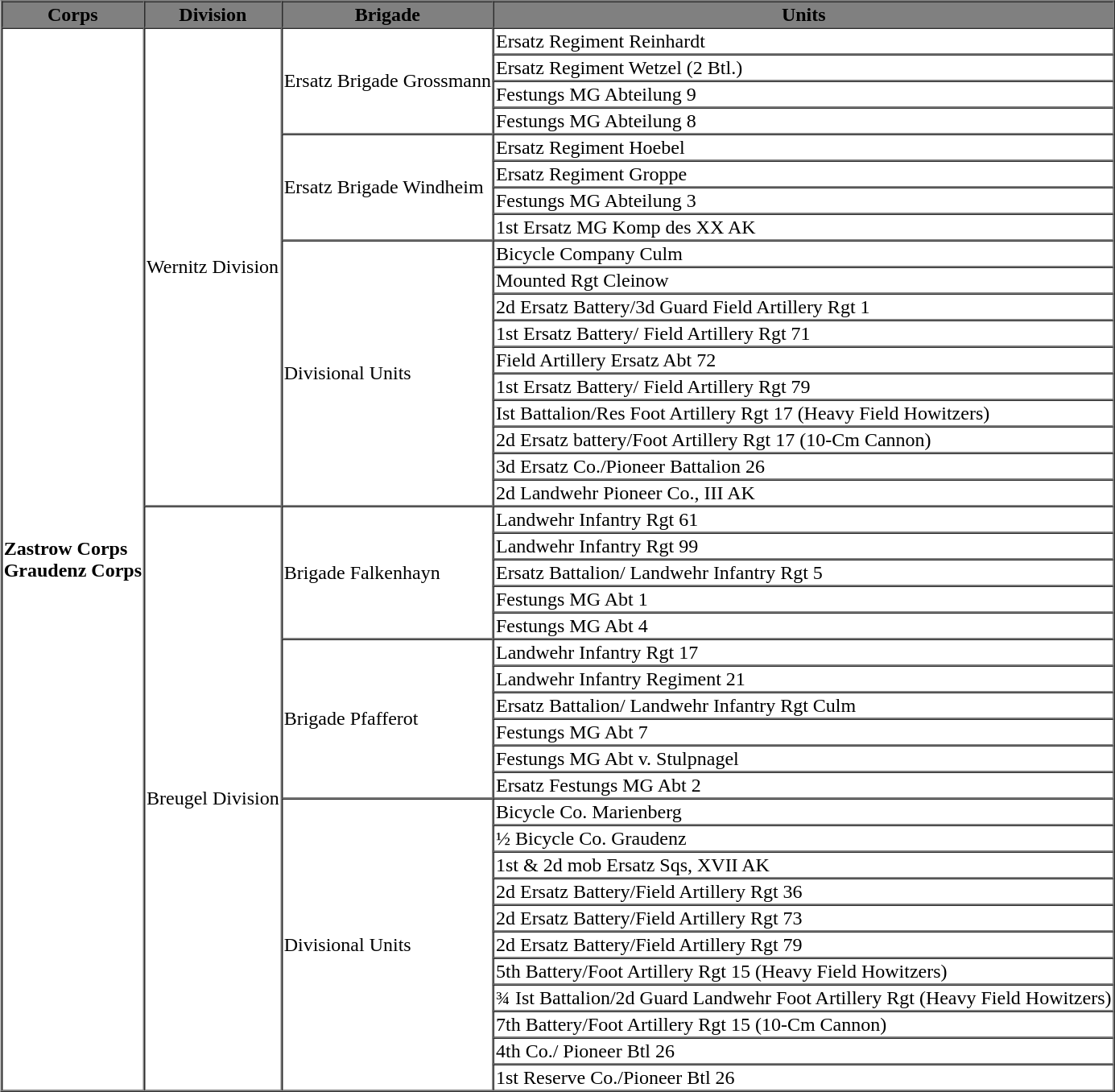<table style="float: right;" border="1" cellpadding="1" cellspacing="0" style="font-size: 100%; border: gray solid 1px; border-collapse: collapse; text-align: center;">
<tr style="background-color:grey; color:black;">
<th>Corps</th>
<th>Division</th>
<th>Brigade</th>
<th>Units</th>
</tr>
<tr>
<td ROWSPAN=40><strong>Zastrow Corps<br>Graudenz Corps</strong></td>
<td ROWSPAN=18>Wernitz Division </td>
<td ROWSPAN=4>Ersatz Brigade Grossmann</td>
<td>Ersatz Regiment Reinhardt </td>
</tr>
<tr>
<td>Ersatz Regiment Wetzel (2 Btl.) </td>
</tr>
<tr>
<td>Festungs MG Abteilung 9</td>
</tr>
<tr>
<td>Festungs MG Abteilung 8</td>
</tr>
<tr>
<td ROWSPAN=4>Ersatz Brigade Windheim</td>
<td>Ersatz Regiment Hoebel </td>
</tr>
<tr>
<td>Ersatz Regiment Groppe </td>
</tr>
<tr>
<td>Festungs MG Abteilung 3</td>
</tr>
<tr>
<td>1st Ersatz MG Komp des XX AK</td>
</tr>
<tr>
<td ROWSPAN=10>Divisional Units</td>
<td>Bicycle Company Culm</td>
</tr>
<tr>
<td>Mounted Rgt Cleinow </td>
</tr>
<tr>
<td>2d Ersatz Battery/3d Guard Field Artillery Rgt 1</td>
</tr>
<tr>
<td>1st Ersatz Battery/ Field Artillery Rgt 71</td>
</tr>
<tr>
<td>Field Artillery Ersatz Abt 72</td>
</tr>
<tr>
<td>1st Ersatz Battery/ Field Artillery Rgt 79</td>
</tr>
<tr>
<td>Ist Battalion/Res Foot Artillery Rgt 17 (Heavy Field Howitzers)</td>
</tr>
<tr>
<td>2d Ersatz battery/Foot Artillery Rgt 17 (10-Cm Cannon)</td>
</tr>
<tr>
<td>3d Ersatz Co./Pioneer Battalion 26</td>
</tr>
<tr>
<td>2d Landwehr Pioneer Co., III AK</td>
</tr>
<tr>
<td ROWSPAN=22>Breugel Division </td>
<td ROWSPAN=5>Brigade Falkenhayn</td>
<td>Landwehr Infantry Rgt 61</td>
</tr>
<tr>
<td>Landwehr Infantry Rgt 99</td>
</tr>
<tr>
<td>Ersatz Battalion/ Landwehr Infantry Rgt 5</td>
</tr>
<tr>
<td>Festungs MG Abt 1</td>
</tr>
<tr>
<td>Festungs MG Abt 4</td>
</tr>
<tr>
<td ROWSPAN=6>Brigade Pfafferot</td>
<td>Landwehr Infantry Rgt 17</td>
</tr>
<tr>
<td>Landwehr Infantry Regiment 21</td>
</tr>
<tr>
<td>Ersatz Battalion/ Landwehr Infantry Rgt Culm</td>
</tr>
<tr>
<td>Festungs MG Abt 7</td>
</tr>
<tr>
<td>Festungs MG Abt v. Stulpnagel</td>
</tr>
<tr>
<td>Ersatz Festungs MG Abt 2</td>
</tr>
<tr>
<td ROWSPAN=11>Divisional Units</td>
<td>Bicycle Co. Marienberg</td>
</tr>
<tr>
<td>½ Bicycle Co. Graudenz</td>
</tr>
<tr>
<td>1st & 2d mob Ersatz Sqs, XVII AK</td>
</tr>
<tr>
<td>2d Ersatz Battery/Field Artillery Rgt 36</td>
</tr>
<tr>
<td>2d Ersatz Battery/Field Artillery Rgt 73</td>
</tr>
<tr>
<td>2d Ersatz Battery/Field Artillery Rgt 79</td>
</tr>
<tr>
<td>5th Battery/Foot Artillery Rgt 15 (Heavy Field Howitzers)</td>
</tr>
<tr>
<td>¾ Ist Battalion/2d Guard Landwehr Foot Artillery Rgt (Heavy Field Howitzers)</td>
</tr>
<tr>
<td>7th Battery/Foot Artillery Rgt 15 (10-Cm Cannon)</td>
</tr>
<tr>
<td>4th Co./ Pioneer Btl 26</td>
</tr>
<tr>
<td>1st Reserve Co./Pioneer Btl 26</td>
</tr>
<tr>
</tr>
</table>
